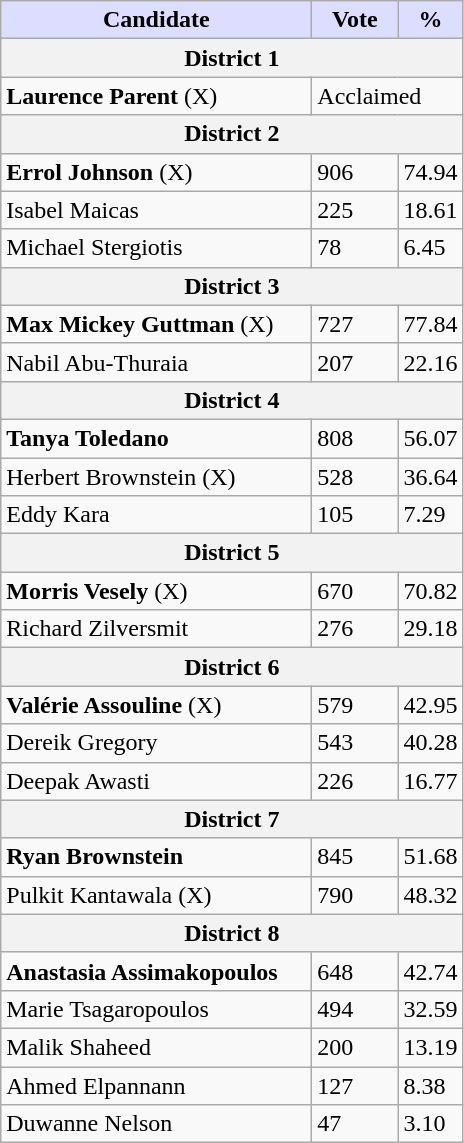<table class="wikitable">
<tr>
<th style="background:#ddf; width:200px;">Candidate</th>
<th style="background:#ddf; width:50px;">Vote</th>
<th style="background:#ddf; width:30px;">%</th>
</tr>
<tr>
<th colspan="3">District 1</th>
</tr>
<tr>
<td><strong>Laurence Parent</strong> (X)</td>
<td colspan="2">Acclaimed</td>
</tr>
<tr>
<th colspan="3">District 2</th>
</tr>
<tr>
<td><strong>Errol Johnson</strong> (X)</td>
<td>906</td>
<td>74.94</td>
</tr>
<tr>
<td>Isabel Maicas</td>
<td>225</td>
<td>18.61</td>
</tr>
<tr>
<td>Michael Stergiotis</td>
<td>78</td>
<td>6.45</td>
</tr>
<tr>
<th colspan="3">District 3</th>
</tr>
<tr>
<td><strong>Max Mickey Guttman</strong> (X)</td>
<td>727</td>
<td>77.84</td>
</tr>
<tr>
<td>Nabil Abu-Thuraia</td>
<td>207</td>
<td>22.16</td>
</tr>
<tr>
<th colspan="3">District 4</th>
</tr>
<tr>
<td><strong>Tanya Toledano</strong></td>
<td>808</td>
<td>56.07</td>
</tr>
<tr>
<td>Herbert Brownstein (X)</td>
<td>528</td>
<td>36.64</td>
</tr>
<tr>
<td>Eddy Kara</td>
<td>105</td>
<td>7.29</td>
</tr>
<tr>
<th colspan="3">District 5</th>
</tr>
<tr>
<td><strong>Morris Vesely</strong> (X)</td>
<td>670</td>
<td>70.82</td>
</tr>
<tr>
<td>Richard Zilversmit</td>
<td>276</td>
<td>29.18</td>
</tr>
<tr>
<th colspan="3">District 6</th>
</tr>
<tr>
<td><strong>Valérie Assouline</strong> (X)</td>
<td>579</td>
<td>42.95</td>
</tr>
<tr>
<td>Dereik Gregory</td>
<td>543</td>
<td>40.28</td>
</tr>
<tr>
<td>Deepak Awasti</td>
<td>226</td>
<td>16.77</td>
</tr>
<tr>
<th colspan="3">District 7</th>
</tr>
<tr>
<td><strong>Ryan Brownstein</strong></td>
<td>845</td>
<td>51.68</td>
</tr>
<tr>
<td>Pulkit Kantawala (X)</td>
<td>790</td>
<td>48.32</td>
</tr>
<tr>
<th colspan="3">District 8</th>
</tr>
<tr>
<td><strong>Anastasia Assimakopoulos</strong></td>
<td>648</td>
<td>42.74</td>
</tr>
<tr>
<td>Marie Tsagaropoulos</td>
<td>494</td>
<td>32.59</td>
</tr>
<tr>
<td>Malik Shaheed</td>
<td>200</td>
<td>13.19</td>
</tr>
<tr>
<td>Ahmed Elpannann</td>
<td>127</td>
<td>8.38</td>
</tr>
<tr>
<td>Duwanne Nelson</td>
<td>47</td>
<td>3.10</td>
</tr>
</table>
